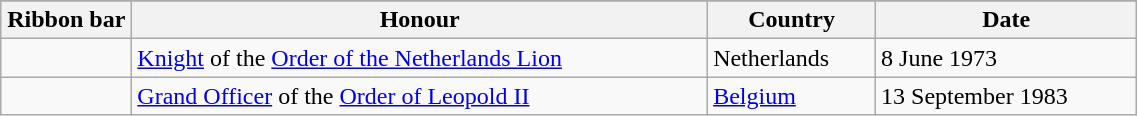<table class="wikitable" style="width:60%;">
<tr style="background:#ccf; text-align:center;">
</tr>
<tr>
<th style="width:80px;">Ribbon bar</th>
<th>Honour</th>
<th>Country</th>
<th>Date</th>
</tr>
<tr>
<td></td>
<td><a href='#'>Knight</a> of the <a href='#'>Order of the Netherlands Lion</a></td>
<td>Netherlands</td>
<td>8 June 1973</td>
</tr>
<tr>
<td></td>
<td><a href='#'>Grand Officer</a>  of the <a href='#'>Order of Leopold II</a></td>
<td><a href='#'>Belgium</a></td>
<td>13 September 1983</td>
</tr>
</table>
